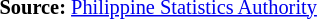<table style="font-size:85%;" '|>
<tr>
<td><br><p>
<strong>Source:</strong> <a href='#'>Philippine Statistics Authority</a>
</p></td>
</tr>
</table>
